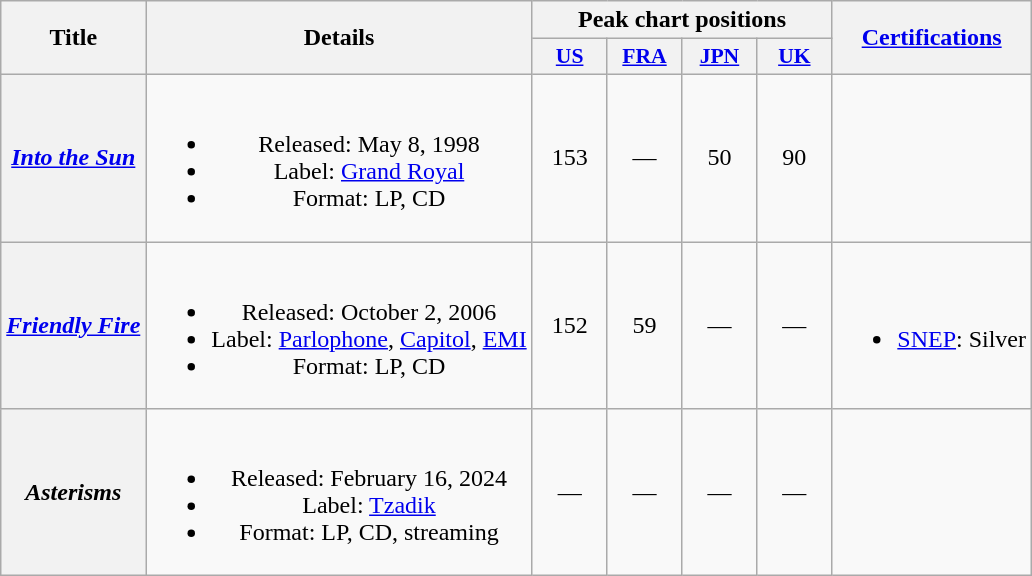<table class="wikitable plainrowheaders" style="text-align:center;">
<tr>
<th rowspan="2">Title</th>
<th rowspan="2">Details</th>
<th colspan="4">Peak chart positions</th>
<th rowspan="2"><a href='#'>Certifications</a></th>
</tr>
<tr>
<th scope="col" style="width:3em;font-size:90%;"><a href='#'>US</a><br></th>
<th scope="col" style="width:3em;font-size:90%;"><a href='#'>FRA</a><br></th>
<th scope="col" style="width:3em;font-size:90%;"><a href='#'>JPN</a><br></th>
<th scope="col" style="width:3em;font-size:90%;"><a href='#'>UK</a><br></th>
</tr>
<tr>
<th scope="row"><em><a href='#'>Into the Sun</a></em></th>
<td><br><ul><li>Released: May 8, 1998</li><li>Label: <a href='#'>Grand Royal</a></li><li>Format: LP, CD</li></ul></td>
<td>153</td>
<td>—</td>
<td>50</td>
<td>90</td>
<td></td>
</tr>
<tr>
<th scope="row"><em><a href='#'>Friendly Fire</a></em></th>
<td><br><ul><li>Released: October 2, 2006</li><li>Label: <a href='#'>Parlophone</a>, <a href='#'>Capitol</a>, <a href='#'>EMI</a></li><li>Format: LP, CD</li></ul></td>
<td>152</td>
<td>59</td>
<td>—</td>
<td>—</td>
<td><br><ul><li><a href='#'>SNEP</a>: Silver</li></ul></td>
</tr>
<tr>
<th scope="row"><em>Asterisms</em></th>
<td><br><ul><li>Released: February 16, 2024</li><li>Label: <a href='#'>Tzadik</a></li><li>Format: LP, CD, streaming</li></ul></td>
<td>—</td>
<td>—</td>
<td>—</td>
<td>—</td>
<td></td>
</tr>
</table>
